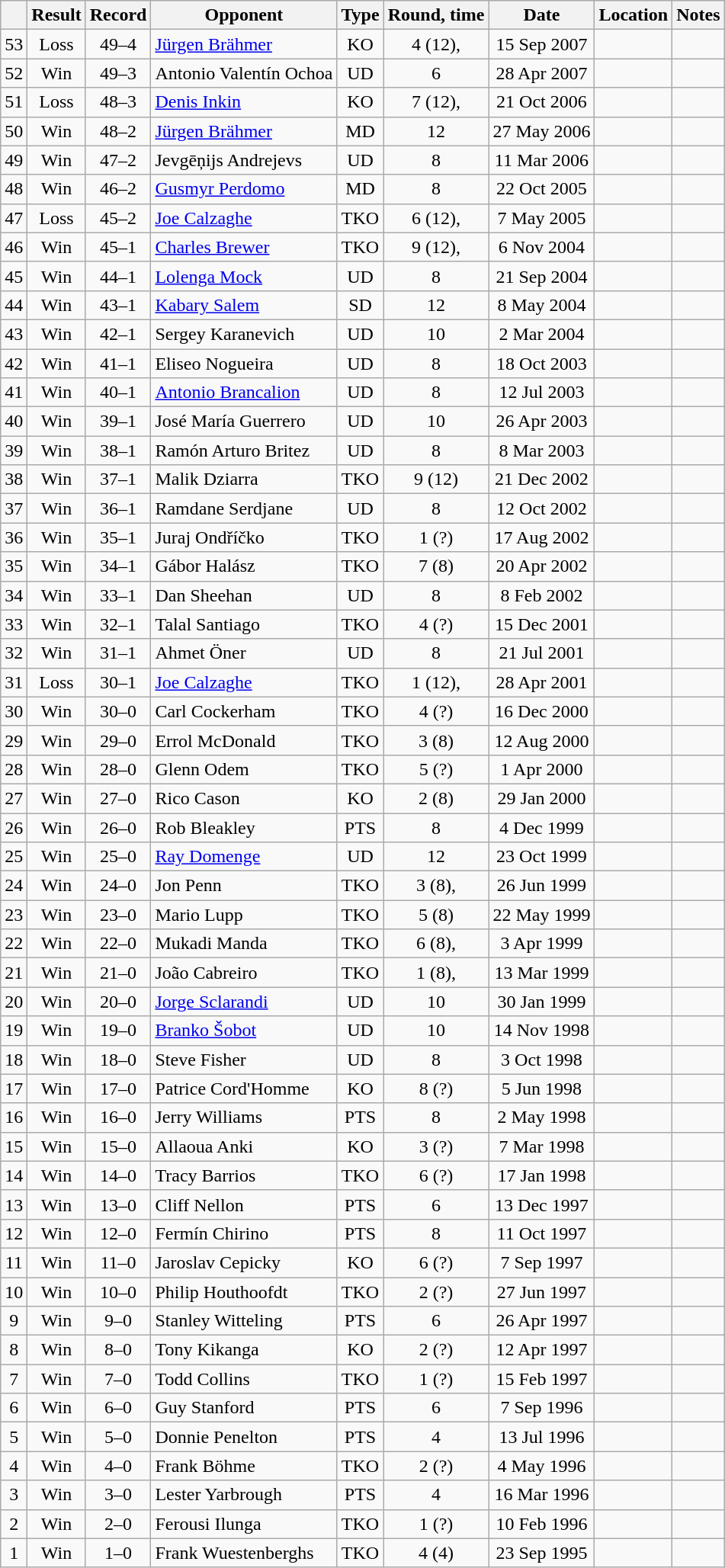<table class="wikitable" style="text-align:center">
<tr>
<th></th>
<th>Result</th>
<th>Record</th>
<th>Opponent</th>
<th>Type</th>
<th>Round, time</th>
<th>Date</th>
<th>Location</th>
<th>Notes</th>
</tr>
<tr>
<td>53</td>
<td>Loss</td>
<td>49–4</td>
<td style="text-align:left;"><a href='#'>Jürgen Brähmer</a></td>
<td>KO</td>
<td>4 (12), </td>
<td>15 Sep 2007</td>
<td style="text-align:left;"></td>
<td style="text-align:left;"></td>
</tr>
<tr>
<td>52</td>
<td>Win</td>
<td>49–3</td>
<td style="text-align:left;">Antonio Valentín Ochoa</td>
<td>UD</td>
<td>6</td>
<td>28 Apr 2007</td>
<td style="text-align:left;"></td>
<td></td>
</tr>
<tr>
<td>51</td>
<td>Loss</td>
<td>48–3</td>
<td style="text-align:left;"><a href='#'>Denis Inkin</a></td>
<td>KO</td>
<td>7 (12), </td>
<td>21 Oct 2006</td>
<td style="text-align:left;"></td>
<td style="text-align:left;"></td>
</tr>
<tr>
<td>50</td>
<td>Win</td>
<td>48–2</td>
<td style="text-align:left;"><a href='#'>Jürgen Brähmer</a></td>
<td>MD</td>
<td>12</td>
<td>27 May 2006</td>
<td style="text-align:left;"></td>
<td style="text-align:left;"></td>
</tr>
<tr>
<td>49</td>
<td>Win</td>
<td>47–2</td>
<td style="text-align:left;">Jevgēņijs Andrejevs</td>
<td>UD</td>
<td>8</td>
<td>11 Mar 2006</td>
<td style="text-align:left;"></td>
<td></td>
</tr>
<tr>
<td>48</td>
<td>Win</td>
<td>46–2</td>
<td style="text-align:left;"><a href='#'>Gusmyr Perdomo</a></td>
<td>MD</td>
<td>8</td>
<td>22 Oct 2005</td>
<td style="text-align:left;"></td>
<td></td>
</tr>
<tr>
<td>47</td>
<td>Loss</td>
<td>45–2</td>
<td style="text-align:left;"><a href='#'>Joe Calzaghe</a></td>
<td>TKO</td>
<td>6 (12), </td>
<td>7 May 2005</td>
<td style="text-align:left;"></td>
<td style="text-align:left;"></td>
</tr>
<tr>
<td>46</td>
<td>Win</td>
<td>45–1</td>
<td style="text-align:left;"><a href='#'>Charles Brewer</a></td>
<td>TKO</td>
<td>9 (12), </td>
<td>6 Nov 2004</td>
<td style="text-align:left;"></td>
<td style="text-align:left;"></td>
</tr>
<tr>
<td>45</td>
<td>Win</td>
<td>44–1</td>
<td style="text-align:left;"><a href='#'>Lolenga Mock</a></td>
<td>UD</td>
<td>8</td>
<td>21 Sep 2004</td>
<td style="text-align:left;"></td>
<td></td>
</tr>
<tr>
<td>44</td>
<td>Win</td>
<td>43–1</td>
<td style="text-align:left;"><a href='#'>Kabary Salem</a></td>
<td>SD</td>
<td>12</td>
<td>8 May 2004</td>
<td style="text-align:left;"></td>
<td style="text-align:left;"></td>
</tr>
<tr>
<td>43</td>
<td>Win</td>
<td>42–1</td>
<td style="text-align:left;">Sergey Karanevich</td>
<td>UD</td>
<td>10</td>
<td>2 Mar 2004</td>
<td style="text-align:left;"></td>
<td></td>
</tr>
<tr>
<td>42</td>
<td>Win</td>
<td>41–1</td>
<td style="text-align:left;">Eliseo Nogueira</td>
<td>UD</td>
<td>8</td>
<td>18 Oct 2003</td>
<td style="text-align:left;"></td>
<td></td>
</tr>
<tr>
<td>41</td>
<td>Win</td>
<td>40–1</td>
<td style="text-align:left;"><a href='#'>Antonio Brancalion</a></td>
<td>UD</td>
<td>8</td>
<td>12 Jul 2003</td>
<td style="text-align:left;"></td>
<td></td>
</tr>
<tr>
<td>40</td>
<td>Win</td>
<td>39–1</td>
<td style="text-align:left;">José María Guerrero</td>
<td>UD</td>
<td>10</td>
<td>26 Apr 2003</td>
<td style="text-align:left;"></td>
<td style="text-align:left;"></td>
</tr>
<tr>
<td>39</td>
<td>Win</td>
<td>38–1</td>
<td style="text-align:left;">Ramón Arturo Britez</td>
<td>UD</td>
<td>8</td>
<td>8 Mar 2003</td>
<td style="text-align:left;"></td>
<td></td>
</tr>
<tr>
<td>38</td>
<td>Win</td>
<td>37–1</td>
<td style="text-align:left;">Malik Dziarra</td>
<td>TKO</td>
<td>9 (12)</td>
<td>21 Dec 2002</td>
<td style="text-align:left;"></td>
<td style="text-align:left;"></td>
</tr>
<tr>
<td>37</td>
<td>Win</td>
<td>36–1</td>
<td style="text-align:left;">Ramdane Serdjane</td>
<td>UD</td>
<td>8</td>
<td>12 Oct 2002</td>
<td style="text-align:left;"></td>
<td></td>
</tr>
<tr>
<td>36</td>
<td>Win</td>
<td>35–1</td>
<td style="text-align:left;">Juraj Ondříčko</td>
<td>TKO</td>
<td>1 (?)</td>
<td>17 Aug 2002</td>
<td style="text-align:left;"></td>
<td></td>
</tr>
<tr>
<td>35</td>
<td>Win</td>
<td>34–1</td>
<td style="text-align:left;">Gábor Halász</td>
<td>TKO</td>
<td>7 (8)</td>
<td>20 Apr 2002</td>
<td style="text-align:left;"></td>
<td></td>
</tr>
<tr>
<td>34</td>
<td>Win</td>
<td>33–1</td>
<td style="text-align:left;">Dan Sheehan</td>
<td>UD</td>
<td>8</td>
<td>8 Feb 2002</td>
<td style="text-align:left;"></td>
<td></td>
</tr>
<tr>
<td>33</td>
<td>Win</td>
<td>32–1</td>
<td style="text-align:left;">Talal Santiago</td>
<td>TKO</td>
<td>4 (?)</td>
<td>15 Dec 2001</td>
<td style="text-align:left;"></td>
<td></td>
</tr>
<tr>
<td>32</td>
<td>Win</td>
<td>31–1</td>
<td style="text-align:left;">Ahmet Öner</td>
<td>UD</td>
<td>8</td>
<td>21 Jul 2001</td>
<td style="text-align:left;"></td>
<td></td>
</tr>
<tr>
<td>31</td>
<td>Loss</td>
<td>30–1</td>
<td style="text-align:left;"><a href='#'>Joe Calzaghe</a></td>
<td>TKO</td>
<td>1 (12), </td>
<td>28 Apr 2001</td>
<td style="text-align:left;"></td>
<td style="text-align:left;"></td>
</tr>
<tr>
<td>30</td>
<td>Win</td>
<td>30–0</td>
<td style="text-align:left;">Carl Cockerham</td>
<td>TKO</td>
<td>4 (?)</td>
<td>16 Dec 2000</td>
<td style="text-align:left;"></td>
<td></td>
</tr>
<tr>
<td>29</td>
<td>Win</td>
<td>29–0</td>
<td style="text-align:left;">Errol McDonald</td>
<td>TKO</td>
<td>3 (8)</td>
<td>12 Aug 2000</td>
<td style="text-align:left;"></td>
<td></td>
</tr>
<tr>
<td>28</td>
<td>Win</td>
<td>28–0</td>
<td style="text-align:left;">Glenn Odem</td>
<td>TKO</td>
<td>5 (?)</td>
<td>1 Apr 2000</td>
<td style="text-align:left;"></td>
<td></td>
</tr>
<tr>
<td>27</td>
<td>Win</td>
<td>27–0</td>
<td style="text-align:left;">Rico Cason</td>
<td>KO</td>
<td>2 (8)</td>
<td>29 Jan 2000</td>
<td style="text-align:left;"></td>
<td></td>
</tr>
<tr>
<td>26</td>
<td>Win</td>
<td>26–0</td>
<td style="text-align:left;">Rob Bleakley</td>
<td>PTS</td>
<td>8</td>
<td>4 Dec 1999</td>
<td style="text-align:left;"></td>
<td></td>
</tr>
<tr>
<td>25</td>
<td>Win</td>
<td>25–0</td>
<td style="text-align:left;"><a href='#'>Ray Domenge</a></td>
<td>UD</td>
<td>12</td>
<td>23 Oct 1999</td>
<td style="text-align:left;"></td>
<td style="text-align:left;"></td>
</tr>
<tr>
<td>24</td>
<td>Win</td>
<td>24–0</td>
<td style="text-align:left;">Jon Penn</td>
<td>TKO</td>
<td>3 (8), </td>
<td>26 Jun 1999</td>
<td style="text-align:left;"></td>
<td></td>
</tr>
<tr>
<td>23</td>
<td>Win</td>
<td>23–0</td>
<td style="text-align:left;">Mario Lupp</td>
<td>TKO</td>
<td>5 (8)</td>
<td>22 May 1999</td>
<td style="text-align:left;"></td>
<td></td>
</tr>
<tr>
<td>22</td>
<td>Win</td>
<td>22–0</td>
<td style="text-align:left;">Mukadi Manda</td>
<td>TKO</td>
<td>6 (8), </td>
<td>3 Apr 1999</td>
<td style="text-align:left;"></td>
<td></td>
</tr>
<tr>
<td>21</td>
<td>Win</td>
<td>21–0</td>
<td style="text-align:left;">João Cabreiro</td>
<td>TKO</td>
<td>1 (8), </td>
<td>13 Mar 1999</td>
<td style="text-align:left;"></td>
<td></td>
</tr>
<tr>
<td>20</td>
<td>Win</td>
<td>20–0</td>
<td style="text-align:left;"><a href='#'>Jorge Sclarandi</a></td>
<td>UD</td>
<td>10</td>
<td>30 Jan 1999</td>
<td style="text-align:left;"></td>
<td></td>
</tr>
<tr>
<td>19</td>
<td>Win</td>
<td>19–0</td>
<td style="text-align:left;"><a href='#'>Branko Šobot</a></td>
<td>UD</td>
<td>10</td>
<td>14 Nov 1998</td>
<td style="text-align:left;"></td>
<td style="text-align:left;"></td>
</tr>
<tr>
<td>18</td>
<td>Win</td>
<td>18–0</td>
<td style="text-align:left;">Steve Fisher</td>
<td>UD</td>
<td>8</td>
<td>3 Oct 1998</td>
<td style="text-align:left;"></td>
<td></td>
</tr>
<tr>
<td>17</td>
<td>Win</td>
<td>17–0</td>
<td style="text-align:left;">Patrice Cord'Homme</td>
<td>KO</td>
<td>8 (?)</td>
<td>5 Jun 1998</td>
<td style="text-align:left;"></td>
<td></td>
</tr>
<tr>
<td>16</td>
<td>Win</td>
<td>16–0</td>
<td style="text-align:left;">Jerry Williams</td>
<td>PTS</td>
<td>8</td>
<td>2 May 1998</td>
<td style="text-align:left;"></td>
<td></td>
</tr>
<tr>
<td>15</td>
<td>Win</td>
<td>15–0</td>
<td style="text-align:left;">Allaoua Anki</td>
<td>KO</td>
<td>3 (?)</td>
<td>7 Mar 1998</td>
<td style="text-align:left;"></td>
<td></td>
</tr>
<tr>
<td>14</td>
<td>Win</td>
<td>14–0</td>
<td style="text-align:left;">Tracy Barrios</td>
<td>TKO</td>
<td>6 (?)</td>
<td>17 Jan 1998</td>
<td style="text-align:left;"></td>
<td></td>
</tr>
<tr>
<td>13</td>
<td>Win</td>
<td>13–0</td>
<td style="text-align:left;">Cliff Nellon</td>
<td>PTS</td>
<td>6</td>
<td>13 Dec 1997</td>
<td style="text-align:left;"></td>
<td></td>
</tr>
<tr>
<td>12</td>
<td>Win</td>
<td>12–0</td>
<td style="text-align:left;">Fermín Chirino</td>
<td>PTS</td>
<td>8</td>
<td>11 Oct 1997</td>
<td style="text-align:left;"></td>
<td></td>
</tr>
<tr>
<td>11</td>
<td>Win</td>
<td>11–0</td>
<td style="text-align:left;">Jaroslav Cepicky</td>
<td>KO</td>
<td>6 (?)</td>
<td>7 Sep 1997</td>
<td style="text-align:left;"></td>
<td></td>
</tr>
<tr>
<td>10</td>
<td>Win</td>
<td>10–0</td>
<td style="text-align:left;">Philip Houthoofdt</td>
<td>TKO</td>
<td>2 (?)</td>
<td>27 Jun 1997</td>
<td style="text-align:left;"></td>
<td></td>
</tr>
<tr>
<td>9</td>
<td>Win</td>
<td>9–0</td>
<td style="text-align:left;">Stanley Witteling</td>
<td>PTS</td>
<td>6</td>
<td>26 Apr 1997</td>
<td style="text-align:left;"></td>
<td></td>
</tr>
<tr>
<td>8</td>
<td>Win</td>
<td>8–0</td>
<td style="text-align:left;">Tony Kikanga</td>
<td>KO</td>
<td>2 (?)</td>
<td>12 Apr 1997</td>
<td style="text-align:left;"></td>
<td></td>
</tr>
<tr>
<td>7</td>
<td>Win</td>
<td>7–0</td>
<td style="text-align:left;">Todd Collins</td>
<td>TKO</td>
<td>1 (?)</td>
<td>15 Feb 1997</td>
<td style="text-align:left;"></td>
<td></td>
</tr>
<tr>
<td>6</td>
<td>Win</td>
<td>6–0</td>
<td style="text-align:left;">Guy Stanford</td>
<td>PTS</td>
<td>6</td>
<td>7 Sep 1996</td>
<td style="text-align:left;"></td>
<td></td>
</tr>
<tr>
<td>5</td>
<td>Win</td>
<td>5–0</td>
<td style="text-align:left;">Donnie Penelton</td>
<td>PTS</td>
<td>4</td>
<td>13 Jul 1996</td>
<td style="text-align:left;"></td>
<td></td>
</tr>
<tr>
<td>4</td>
<td>Win</td>
<td>4–0</td>
<td style="text-align:left;">Frank Böhme</td>
<td>TKO</td>
<td>2 (?)</td>
<td>4 May 1996</td>
<td style="text-align:left;"></td>
<td></td>
</tr>
<tr>
<td>3</td>
<td>Win</td>
<td>3–0</td>
<td style="text-align:left;">Lester Yarbrough</td>
<td>PTS</td>
<td>4</td>
<td>16 Mar 1996</td>
<td style="text-align:left;"></td>
<td></td>
</tr>
<tr>
<td>2</td>
<td>Win</td>
<td>2–0</td>
<td style="text-align:left;">Ferousi Ilunga</td>
<td>TKO</td>
<td>1 (?)</td>
<td>10 Feb 1996</td>
<td style="text-align:left;"></td>
<td></td>
</tr>
<tr>
<td>1</td>
<td>Win</td>
<td>1–0</td>
<td style="text-align:left;">Frank Wuestenberghs</td>
<td>TKO</td>
<td>4 (4)</td>
<td>23 Sep 1995</td>
<td style="text-align:left;"></td>
<td></td>
</tr>
</table>
